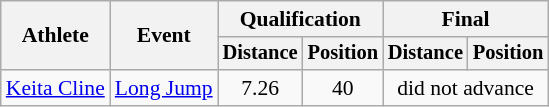<table class=wikitable style="font-size:90%">
<tr>
<th rowspan="2">Athlete</th>
<th rowspan="2">Event</th>
<th colspan="2">Qualification</th>
<th colspan="2">Final</th>
</tr>
<tr style="font-size:95%">
<th>Distance</th>
<th>Position</th>
<th>Distance</th>
<th>Position</th>
</tr>
<tr align=center>
<td align=left><a href='#'>Keita Cline</a></td>
<td align=left><a href='#'>Long Jump</a></td>
<td>7.26</td>
<td>40</td>
<td colspan=2>did not advance</td>
</tr>
</table>
